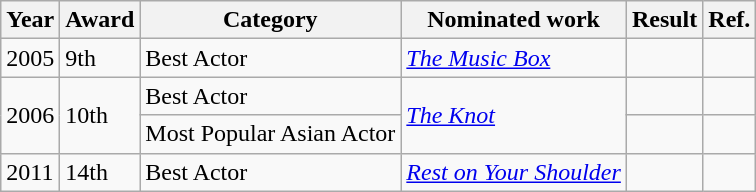<table class="wikitable">
<tr>
<th>Year</th>
<th>Award</th>
<th>Category</th>
<th>Nominated work</th>
<th>Result</th>
<th>Ref.</th>
</tr>
<tr>
<td>2005</td>
<td>9th</td>
<td>Best Actor</td>
<td><em><a href='#'>The Music Box</a></em></td>
<td></td>
<td></td>
</tr>
<tr>
<td rowspan=2>2006</td>
<td rowspan=2>10th</td>
<td>Best Actor</td>
<td rowspan=2><em><a href='#'>The Knot</a></em></td>
<td></td>
<td></td>
</tr>
<tr>
<td>Most Popular Asian Actor</td>
<td></td>
<td></td>
</tr>
<tr>
<td>2011</td>
<td>14th</td>
<td>Best Actor</td>
<td><em><a href='#'>Rest on Your Shoulder</a></em></td>
<td></td>
<td></td>
</tr>
</table>
